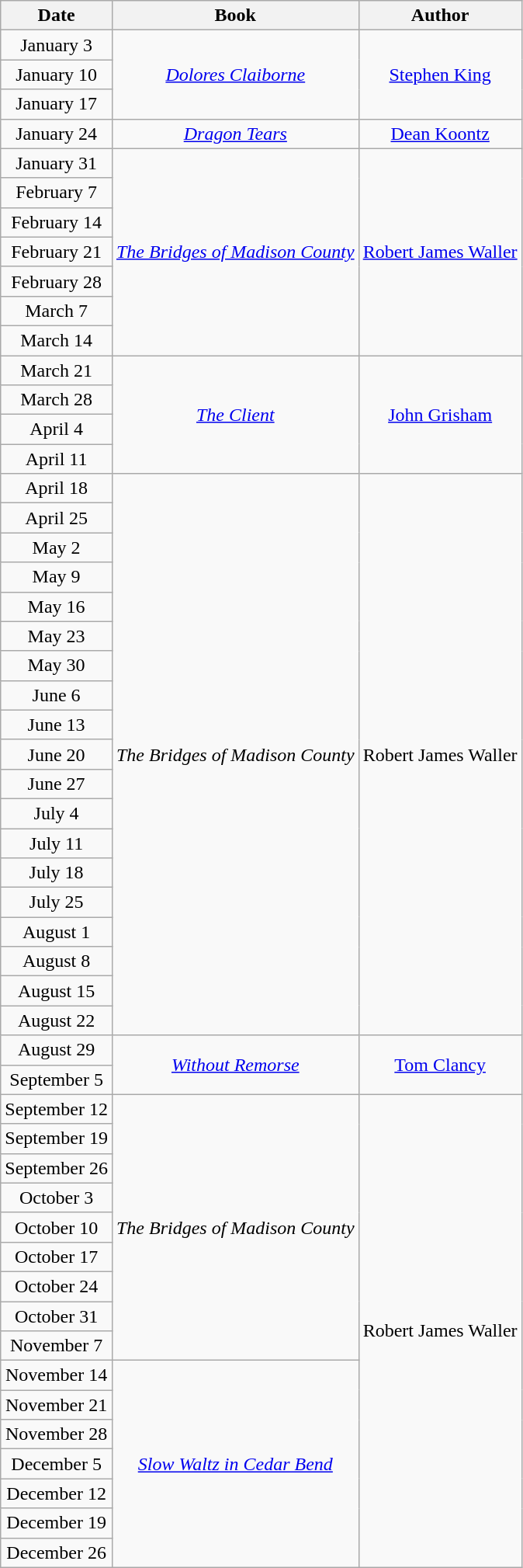<table class="wikitable sortable" style="text-align: center">
<tr>
<th>Date</th>
<th>Book</th>
<th>Author</th>
</tr>
<tr>
<td>January 3</td>
<td rowspan=3><em><a href='#'>Dolores Claiborne</a></em></td>
<td rowspan=3><a href='#'>Stephen King</a></td>
</tr>
<tr>
<td>January 10</td>
</tr>
<tr>
<td>January 17</td>
</tr>
<tr>
<td>January 24</td>
<td><em><a href='#'>Dragon Tears</a></em></td>
<td><a href='#'>Dean Koontz</a></td>
</tr>
<tr>
<td>January 31</td>
<td rowspan=7><em><a href='#'>The Bridges of Madison County</a></em></td>
<td rowspan=7><a href='#'>Robert James Waller</a></td>
</tr>
<tr>
<td>February 7</td>
</tr>
<tr>
<td>February 14</td>
</tr>
<tr>
<td>February 21</td>
</tr>
<tr>
<td>February 28</td>
</tr>
<tr>
<td>March 7</td>
</tr>
<tr>
<td>March 14</td>
</tr>
<tr>
<td>March 21</td>
<td rowspan=4><em><a href='#'>The Client</a></em></td>
<td rowspan=4><a href='#'>John Grisham</a></td>
</tr>
<tr>
<td>March 28</td>
</tr>
<tr>
<td>April 4</td>
</tr>
<tr>
<td>April 11</td>
</tr>
<tr>
<td>April 18</td>
<td rowspan=19><em>The Bridges of Madison County</em></td>
<td rowspan=19>Robert James Waller</td>
</tr>
<tr>
<td>April 25</td>
</tr>
<tr>
<td>May 2</td>
</tr>
<tr>
<td>May 9</td>
</tr>
<tr>
<td>May 16</td>
</tr>
<tr>
<td>May 23</td>
</tr>
<tr>
<td>May 30</td>
</tr>
<tr>
<td>June 6</td>
</tr>
<tr>
<td>June 13</td>
</tr>
<tr>
<td>June 20</td>
</tr>
<tr>
<td>June 27</td>
</tr>
<tr>
<td>July 4</td>
</tr>
<tr>
<td>July 11</td>
</tr>
<tr>
<td>July 18</td>
</tr>
<tr>
<td>July 25</td>
</tr>
<tr>
<td>August 1</td>
</tr>
<tr>
<td>August 8</td>
</tr>
<tr>
<td>August 15</td>
</tr>
<tr>
<td>August 22</td>
</tr>
<tr>
<td>August 29</td>
<td rowspan=2><em><a href='#'>Without Remorse</a></em></td>
<td rowspan=2><a href='#'>Tom Clancy</a></td>
</tr>
<tr>
<td>September 5</td>
</tr>
<tr>
<td>September 12</td>
<td rowspan=9><em>The Bridges of Madison County</em></td>
<td rowspan=16>Robert James Waller</td>
</tr>
<tr>
<td>September 19</td>
</tr>
<tr>
<td>September 26</td>
</tr>
<tr>
<td>October 3</td>
</tr>
<tr>
<td>October 10</td>
</tr>
<tr>
<td>October 17</td>
</tr>
<tr>
<td>October 24</td>
</tr>
<tr>
<td>October 31</td>
</tr>
<tr>
<td>November 7</td>
</tr>
<tr>
<td>November 14</td>
<td rowspan=7><em><a href='#'>Slow Waltz in Cedar Bend</a></em></td>
</tr>
<tr>
<td>November 21</td>
</tr>
<tr>
<td>November 28</td>
</tr>
<tr>
<td>December 5</td>
</tr>
<tr>
<td>December 12</td>
</tr>
<tr>
<td>December 19</td>
</tr>
<tr>
<td>December 26</td>
</tr>
</table>
